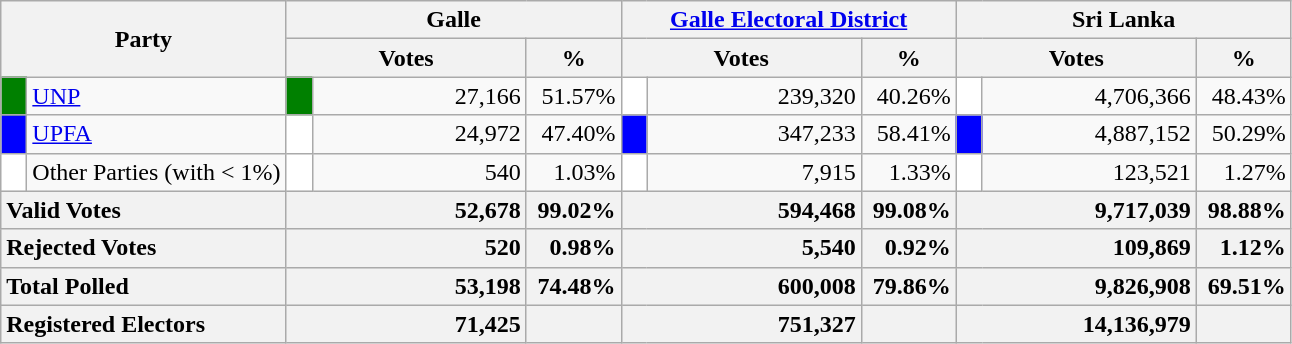<table class="wikitable">
<tr>
<th colspan="2" width="144px"rowspan="2">Party</th>
<th colspan="3" width="216px">Galle</th>
<th colspan="3" width="216px"><a href='#'>Galle Electoral District</a></th>
<th colspan="3" width="216px">Sri Lanka</th>
</tr>
<tr>
<th colspan="2" width="144px">Votes</th>
<th>%</th>
<th colspan="2" width="144px">Votes</th>
<th>%</th>
<th colspan="2" width="144px">Votes</th>
<th>%</th>
</tr>
<tr>
<td style="background-color:green;" width="10px"></td>
<td style="text-align:left;"><a href='#'>UNP</a></td>
<td style="background-color:green;" width="10px"></td>
<td style="text-align:right;">27,166</td>
<td style="text-align:right;">51.57%</td>
<td style="background-color:white;" width="10px"></td>
<td style="text-align:right;">239,320</td>
<td style="text-align:right;">40.26%</td>
<td style="background-color:white;" width="10px"></td>
<td style="text-align:right;">4,706,366</td>
<td style="text-align:right;">48.43%</td>
</tr>
<tr>
<td style="background-color:blue;" width="10px"></td>
<td style="text-align:left;"><a href='#'>UPFA</a></td>
<td style="background-color:white;" width="10px"></td>
<td style="text-align:right;">24,972</td>
<td style="text-align:right;">47.40%</td>
<td style="background-color:blue;" width="10px"></td>
<td style="text-align:right;">347,233</td>
<td style="text-align:right;">58.41%</td>
<td style="background-color:blue;" width="10px"></td>
<td style="text-align:right;">4,887,152</td>
<td style="text-align:right;">50.29%</td>
</tr>
<tr>
<td style="background-color:white;" width="10px"></td>
<td style="text-align:left;">Other Parties (with < 1%)</td>
<td style="background-color:white;" width="10px"></td>
<td style="text-align:right;">540</td>
<td style="text-align:right;">1.03%</td>
<td style="background-color:white;" width="10px"></td>
<td style="text-align:right;">7,915</td>
<td style="text-align:right;">1.33%</td>
<td style="background-color:white;" width="10px"></td>
<td style="text-align:right;">123,521</td>
<td style="text-align:right;">1.27%</td>
</tr>
<tr>
<th colspan="2" width="144px"style="text-align:left;">Valid Votes</th>
<th style="text-align:right;"colspan="2" width="144px">52,678</th>
<th style="text-align:right;">99.02%</th>
<th style="text-align:right;"colspan="2" width="144px">594,468</th>
<th style="text-align:right;">99.08%</th>
<th style="text-align:right;"colspan="2" width="144px">9,717,039</th>
<th style="text-align:right;">98.88%</th>
</tr>
<tr>
<th colspan="2" width="144px"style="text-align:left;">Rejected Votes</th>
<th style="text-align:right;"colspan="2" width="144px">520</th>
<th style="text-align:right;">0.98%</th>
<th style="text-align:right;"colspan="2" width="144px">5,540</th>
<th style="text-align:right;">0.92%</th>
<th style="text-align:right;"colspan="2" width="144px">109,869</th>
<th style="text-align:right;">1.12%</th>
</tr>
<tr>
<th colspan="2" width="144px"style="text-align:left;">Total Polled</th>
<th style="text-align:right;"colspan="2" width="144px">53,198</th>
<th style="text-align:right;">74.48%</th>
<th style="text-align:right;"colspan="2" width="144px">600,008</th>
<th style="text-align:right;">79.86%</th>
<th style="text-align:right;"colspan="2" width="144px">9,826,908</th>
<th style="text-align:right;">69.51%</th>
</tr>
<tr>
<th colspan="2" width="144px"style="text-align:left;">Registered Electors</th>
<th style="text-align:right;"colspan="2" width="144px">71,425</th>
<th></th>
<th style="text-align:right;"colspan="2" width="144px">751,327</th>
<th></th>
<th style="text-align:right;"colspan="2" width="144px">14,136,979</th>
<th></th>
</tr>
</table>
